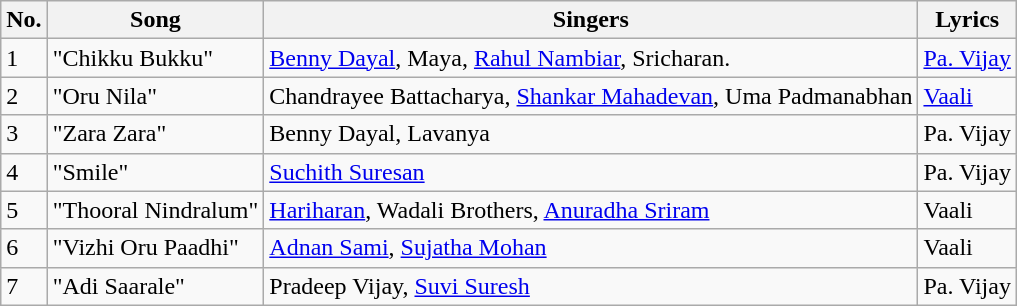<table class="wikitable">
<tr>
<th>No.</th>
<th>Song</th>
<th>Singers</th>
<th>Lyrics</th>
</tr>
<tr>
<td>1</td>
<td>"Chikku Bukku"</td>
<td><a href='#'>Benny Dayal</a>, Maya, <a href='#'>Rahul Nambiar</a>, Sricharan.</td>
<td><a href='#'>Pa. Vijay</a></td>
</tr>
<tr>
<td>2</td>
<td>"Oru Nila"</td>
<td>Chandrayee Battacharya, <a href='#'>Shankar Mahadevan</a>, Uma Padmanabhan</td>
<td><a href='#'>Vaali</a></td>
</tr>
<tr>
<td>3</td>
<td>"Zara Zara"</td>
<td>Benny Dayal, Lavanya</td>
<td>Pa. Vijay</td>
</tr>
<tr>
<td>4</td>
<td>"Smile"</td>
<td><a href='#'>Suchith Suresan</a></td>
<td>Pa. Vijay</td>
</tr>
<tr>
<td>5</td>
<td>"Thooral Nindralum"</td>
<td><a href='#'>Hariharan</a>, Wadali Brothers, <a href='#'>Anuradha Sriram</a></td>
<td>Vaali</td>
</tr>
<tr>
<td>6</td>
<td>"Vizhi Oru Paadhi"</td>
<td><a href='#'>Adnan Sami</a>, <a href='#'>Sujatha Mohan</a></td>
<td>Vaali</td>
</tr>
<tr>
<td>7</td>
<td>"Adi Saarale"</td>
<td>Pradeep Vijay, <a href='#'>Suvi Suresh</a></td>
<td>Pa. Vijay</td>
</tr>
</table>
